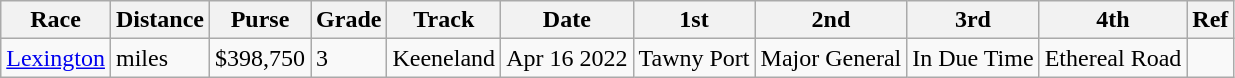<table class="wikitable">
<tr>
<th>Race</th>
<th>Distance</th>
<th>Purse</th>
<th>Grade</th>
<th>Track</th>
<th>Date</th>
<th>1st</th>
<th>2nd</th>
<th>3rd</th>
<th>4th</th>
<th>Ref</th>
</tr>
<tr>
<td><a href='#'>Lexington</a></td>
<td> miles</td>
<td>$398,750</td>
<td>3</td>
<td>Keeneland</td>
<td>Apr 16 2022</td>
<td>Tawny Port</td>
<td>Major General</td>
<td>In Due Time</td>
<td>Ethereal Road</td>
<td></td>
</tr>
</table>
